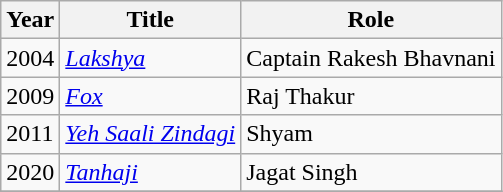<table class="wikitable sortable">
<tr>
<th>Year</th>
<th>Title</th>
<th>Role</th>
</tr>
<tr>
<td>2004</td>
<td><em><a href='#'>Lakshya</a></em></td>
<td>Captain Rakesh Bhavnani</td>
</tr>
<tr>
<td>2009</td>
<td><em><a href='#'>Fox</a></em></td>
<td>Raj Thakur</td>
</tr>
<tr>
<td>2011</td>
<td><em><a href='#'>Yeh Saali Zindagi</a></em></td>
<td>Shyam</td>
</tr>
<tr>
<td>2020</td>
<td><em><a href='#'>Tanhaji</a></em></td>
<td>Jagat Singh</td>
</tr>
<tr>
</tr>
</table>
